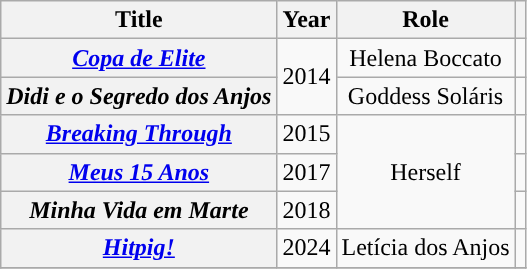<table class="wikitable plainrowheaders" style="text-align: center;">
<tr>
<th scope="col" style="width">Title</th>
<th scope="col" style="width">Year</th>
<th scope="col" style="width">Role</th>
<th scope="col" style="width; class="unsortable"></th>
</tr>
<tr>
<th scope="row"><em><a href='#'>Copa de Elite</a></em></th>
<td rowspan="2">2014</td>
<td>Helena Boccato</td>
<td></td>
</tr>
<tr>
<th scope="row"><em>Didi e o Segredo dos Anjos</em></th>
<td>Goddess Soláris</td>
<td></td>
</tr>
<tr>
<th scope="row"><em><a href='#'>Breaking Through</a></em></th>
<td>2015</td>
<td rowspan="3">Herself</td>
<td></td>
</tr>
<tr>
<th scope="row"><em><a href='#'>Meus 15 Anos</a></em></th>
<td>2017</td>
<td></td>
</tr>
<tr>
<th scope="row"><em>Minha Vida em Marte</em></th>
<td>2018</td>
<td></td>
</tr>
<tr>
<th scope="row"><em><a href='#'>Hitpig!</a></em></th>
<td>2024</td>
<td>Letícia dos Anjos</td>
<td></td>
</tr>
<tr>
</tr>
</table>
